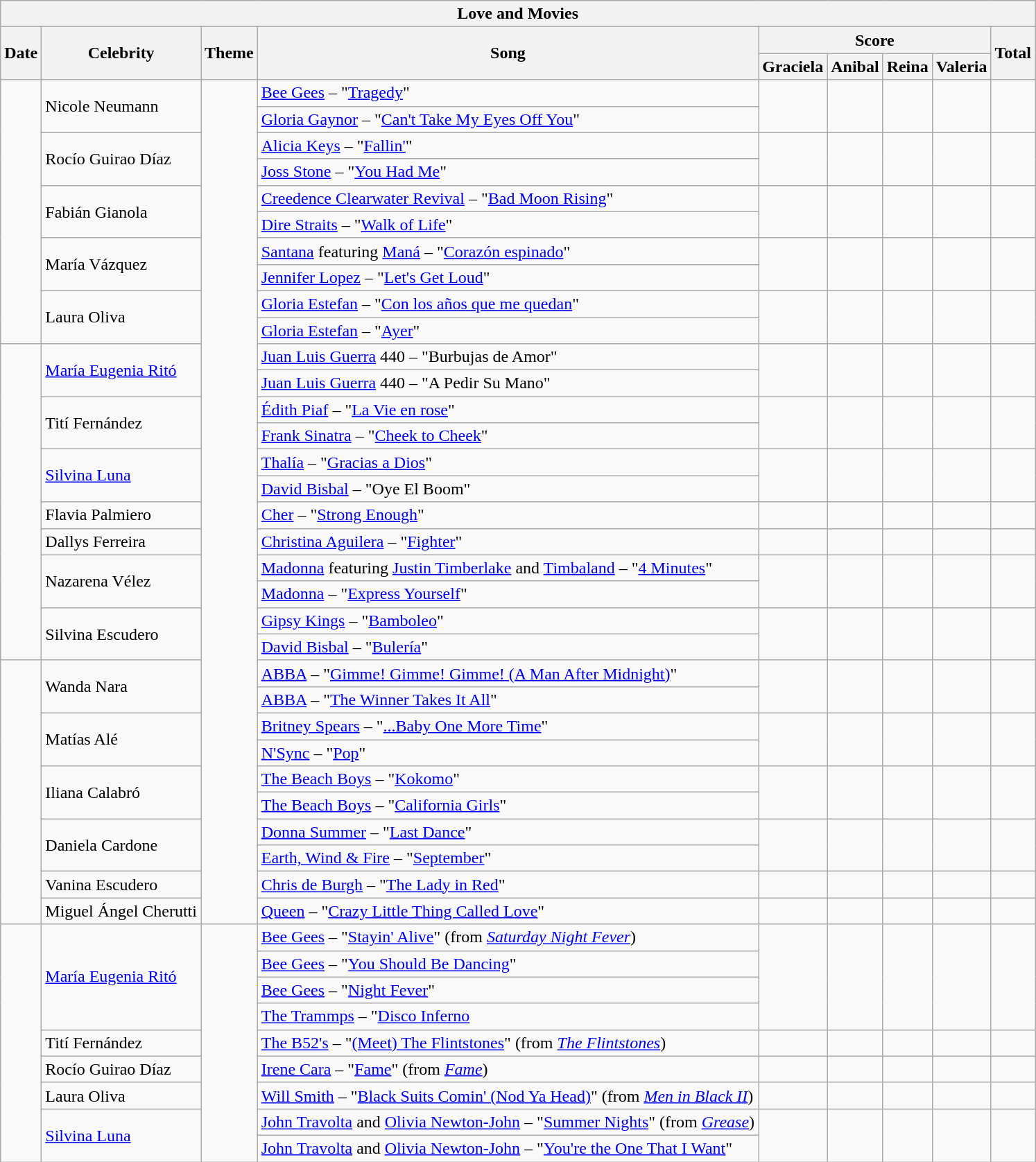<table class="wikitable collapsible collapsed">
<tr>
<th colspan="10" align=center>Love and Movies</th>
</tr>
<tr>
<th rowspan="2">Date</th>
<th rowspan="2">Celebrity</th>
<th rowspan="2">Theme</th>
<th rowspan="2">Song</th>
<th colspan="4">Score</th>
<th rowspan="2">Total</th>
</tr>
<tr>
<th>Graciela</th>
<th>Anibal</th>
<th>Reina</th>
<th>Valeria</th>
</tr>
<tr>
<td rowspan="10"></td>
<td rowspan="2">Nicole Neumann</td>
<td rowspan="32"></td>
<td><a href='#'>Bee Gees</a> – "<a href='#'>Tragedy</a>"</td>
<td rowspan="2"></td>
<td rowspan="2"></td>
<td rowspan="2"></td>
<td rowspan="2"></td>
<td rowspan="2"></td>
</tr>
<tr>
<td><a href='#'>Gloria Gaynor</a> – "<a href='#'>Can't Take My Eyes Off You</a>"</td>
</tr>
<tr>
<td rowspan="2">Rocío Guirao Díaz</td>
<td><a href='#'>Alicia Keys</a> – "<a href='#'>Fallin'</a>"</td>
<td rowspan="2"></td>
<td rowspan="2"></td>
<td rowspan="2"></td>
<td rowspan="2"></td>
<td rowspan="2"></td>
</tr>
<tr>
<td><a href='#'>Joss Stone</a> – "<a href='#'>You Had Me</a>"</td>
</tr>
<tr>
<td rowspan="2">Fabián Gianola</td>
<td><a href='#'>Creedence Clearwater Revival</a> – "<a href='#'>Bad Moon Rising</a>"</td>
<td rowspan="2"></td>
<td rowspan="2"></td>
<td rowspan="2"></td>
<td rowspan="2"></td>
<td rowspan="2"></td>
</tr>
<tr>
<td><a href='#'>Dire Straits</a> – "<a href='#'>Walk of Life</a>"</td>
</tr>
<tr>
<td rowspan="2">María Vázquez</td>
<td><a href='#'>Santana</a> featuring <a href='#'>Maná</a> – "<a href='#'>Corazón espinado</a>"</td>
<td rowspan="2"></td>
<td rowspan="2"></td>
<td rowspan="2"></td>
<td rowspan="2"></td>
<td rowspan="2"></td>
</tr>
<tr>
<td><a href='#'>Jennifer Lopez</a> – "<a href='#'>Let's Get Loud</a>"</td>
</tr>
<tr>
<td rowspan="2">Laura Oliva</td>
<td><a href='#'>Gloria Estefan</a> – "<a href='#'>Con los años que me quedan</a>"</td>
<td rowspan="2"></td>
<td rowspan="2"></td>
<td rowspan="2"></td>
<td rowspan="2"></td>
<td rowspan="2"></td>
</tr>
<tr>
<td><a href='#'>Gloria Estefan</a> – "<a href='#'>Ayer</a>"</td>
</tr>
<tr>
<td rowspan="12"></td>
<td rowspan="2"><a href='#'>María Eugenia Ritó</a></td>
<td><a href='#'>Juan Luis Guerra</a> 440 – "Burbujas de Amor"</td>
<td rowspan="2"></td>
<td rowspan="2"></td>
<td rowspan="2"></td>
<td rowspan="2"></td>
<td rowspan="2"></td>
</tr>
<tr>
<td><a href='#'>Juan Luis Guerra</a> 440 – "A Pedir Su Mano"</td>
</tr>
<tr>
<td rowspan="2">Tití Fernández</td>
<td><a href='#'>Édith Piaf</a> – "<a href='#'>La Vie en rose</a>"</td>
<td rowspan="2"></td>
<td rowspan="2"></td>
<td rowspan="2"></td>
<td rowspan="2"></td>
<td rowspan="2"></td>
</tr>
<tr>
<td><a href='#'>Frank Sinatra</a> – "<a href='#'>Cheek to Cheek</a>"</td>
</tr>
<tr>
<td rowspan="2"><a href='#'>Silvina Luna</a></td>
<td><a href='#'>Thalía</a> – "<a href='#'>Gracias a Dios</a>"</td>
<td rowspan="2"></td>
<td rowspan="2"></td>
<td rowspan="2"></td>
<td rowspan="2"></td>
<td rowspan="2"></td>
</tr>
<tr>
<td><a href='#'>David Bisbal</a> – "Oye El Boom"</td>
</tr>
<tr>
<td>Flavia Palmiero</td>
<td><a href='#'>Cher</a> – "<a href='#'>Strong Enough</a>"</td>
<td></td>
<td></td>
<td></td>
<td></td>
<td></td>
</tr>
<tr>
<td>Dallys Ferreira</td>
<td><a href='#'>Christina Aguilera</a> – "<a href='#'>Fighter</a>"</td>
<td></td>
<td></td>
<td></td>
<td></td>
<td></td>
</tr>
<tr>
<td rowspan="2">Nazarena Vélez</td>
<td><a href='#'>Madonna</a> featuring <a href='#'>Justin Timberlake</a> and <a href='#'>Timbaland</a> – "<a href='#'>4 Minutes</a>"</td>
<td rowspan="2"></td>
<td rowspan="2"></td>
<td rowspan="2"></td>
<td rowspan="2"></td>
<td rowspan="2"></td>
</tr>
<tr>
<td><a href='#'>Madonna</a> – "<a href='#'>Express Yourself</a>"</td>
</tr>
<tr>
<td rowspan="2">Silvina Escudero</td>
<td><a href='#'>Gipsy Kings</a> – "<a href='#'>Bamboleo</a>"</td>
<td rowspan="2"></td>
<td rowspan="2"></td>
<td rowspan="2"></td>
<td rowspan="2"></td>
<td rowspan="2"></td>
</tr>
<tr>
<td><a href='#'>David Bisbal</a> – "<a href='#'>Bulería</a>"</td>
</tr>
<tr>
<td rowspan="10"></td>
<td rowspan="2">Wanda Nara</td>
<td><a href='#'>ABBA</a> – "<a href='#'>Gimme! Gimme! Gimme! (A Man After Midnight)</a>"</td>
<td rowspan="2"></td>
<td rowspan="2"></td>
<td rowspan="2"></td>
<td rowspan="2"></td>
<td rowspan="2"></td>
</tr>
<tr>
<td><a href='#'>ABBA</a> – "<a href='#'>The Winner Takes It All</a>"</td>
</tr>
<tr>
<td rowspan="2">Matías Alé</td>
<td><a href='#'>Britney Spears</a> – "<a href='#'>...Baby One More Time</a>"</td>
<td rowspan="2"></td>
<td rowspan="2"></td>
<td rowspan="2"></td>
<td rowspan="2"></td>
<td rowspan="2"></td>
</tr>
<tr>
<td><a href='#'>N'Sync</a> – "<a href='#'>Pop</a>"</td>
</tr>
<tr>
<td rowspan="2">Iliana Calabró</td>
<td><a href='#'>The Beach Boys</a> – "<a href='#'>Kokomo</a>"</td>
<td rowspan="2"></td>
<td rowspan="2"></td>
<td rowspan="2"></td>
<td rowspan="2"></td>
<td rowspan="2"></td>
</tr>
<tr>
<td><a href='#'>The Beach Boys</a> – "<a href='#'>California Girls</a>"</td>
</tr>
<tr>
<td rowspan="2">Daniela Cardone</td>
<td><a href='#'>Donna Summer</a> – "<a href='#'>Last Dance</a>"</td>
<td rowspan="2"></td>
<td rowspan="2"></td>
<td rowspan="2"></td>
<td rowspan="2"></td>
<td rowspan="2"></td>
</tr>
<tr>
<td><a href='#'>Earth, Wind & Fire</a> – "<a href='#'>September</a>"</td>
</tr>
<tr>
<td>Vanina Escudero</td>
<td><a href='#'>Chris de Burgh</a> – "<a href='#'>The Lady in Red</a>"</td>
<td></td>
<td></td>
<td></td>
<td></td>
<td></td>
</tr>
<tr>
<td>Miguel Ángel Cherutti</td>
<td><a href='#'>Queen</a> – "<a href='#'>Crazy Little Thing Called Love</a>"</td>
<td></td>
<td></td>
<td></td>
<td></td>
<td></td>
</tr>
<tr>
<td rowspan="9"></td>
<td rowspan="4"><a href='#'>María Eugenia Ritó</a></td>
<td rowspan="9"></td>
<td><a href='#'>Bee Gees</a> – "<a href='#'>Stayin' Alive</a>" (from <em><a href='#'>Saturday Night Fever</a></em>)</td>
<td rowspan="4"></td>
<td rowspan="4"></td>
<td rowspan="4"></td>
<td rowspan="4"></td>
<td rowspan="4"></td>
</tr>
<tr>
<td><a href='#'>Bee Gees</a> – "<a href='#'>You Should Be Dancing</a>"</td>
</tr>
<tr>
<td><a href='#'>Bee Gees</a> – "<a href='#'>Night Fever</a>"</td>
</tr>
<tr>
<td><a href='#'>The Trammps</a> – "<a href='#'>Disco Inferno</a></td>
</tr>
<tr>
<td>Tití Fernández</td>
<td><a href='#'>The B52's</a> – "<a href='#'>(Meet) The Flintstones</a>" (from <em><a href='#'>The Flintstones</a></em>)</td>
<td></td>
<td></td>
<td></td>
<td></td>
<td></td>
</tr>
<tr>
<td>Rocío Guirao Díaz</td>
<td><a href='#'>Irene Cara</a> – "<a href='#'>Fame</a>" (from <em><a href='#'>Fame</a></em>)</td>
<td></td>
<td></td>
<td></td>
<td></td>
<td></td>
</tr>
<tr>
<td>Laura Oliva</td>
<td><a href='#'>Will Smith</a> – "<a href='#'>Black Suits Comin' (Nod Ya Head)</a>" (from <em><a href='#'>Men in Black II</a></em>)</td>
<td></td>
<td></td>
<td></td>
<td></td>
<td></td>
</tr>
<tr>
<td rowspan="2"><a href='#'>Silvina Luna</a></td>
<td><a href='#'>John Travolta</a> and <a href='#'>Olivia Newton-John</a> – "<a href='#'>Summer Nights</a>" (from <em><a href='#'>Grease</a></em>)</td>
<td rowspan="2"></td>
<td rowspan="2"></td>
<td rowspan="2"></td>
<td rowspan="2"></td>
<td rowspan="2"></td>
</tr>
<tr>
<td><a href='#'>John Travolta</a> and <a href='#'>Olivia Newton-John</a> – "<a href='#'>You're the One That I Want</a>"</td>
</tr>
</table>
